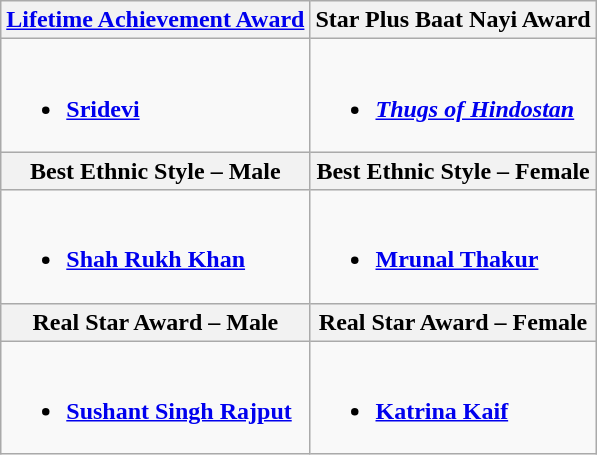<table class="wikitable">
<tr>
<th><a href='#'>Lifetime Achievement Award</a></th>
<th>Star Plus Baat Nayi Award</th>
</tr>
<tr>
<td><br><ul><li><strong><a href='#'>Sridevi</a></strong></li></ul></td>
<td><br><ul><li><strong><em><a href='#'>Thugs of Hindostan</a></em></strong></li></ul></td>
</tr>
<tr>
<th>Best Ethnic Style – Male</th>
<th>Best Ethnic Style – Female</th>
</tr>
<tr>
<td valign="top"><br><ul><li><strong><a href='#'>Shah Rukh Khan</a></strong></li></ul></td>
<td valign="top"><br><ul><li><strong><a href='#'>Mrunal Thakur</a></strong></li></ul></td>
</tr>
<tr>
<th>Real Star Award – Male</th>
<th>Real Star Award – Female</th>
</tr>
<tr>
<td><br><ul><li><strong><a href='#'>Sushant Singh Rajput</a></strong></li></ul></td>
<td><br><ul><li><strong><a href='#'>Katrina Kaif</a></strong></li></ul></td>
</tr>
</table>
